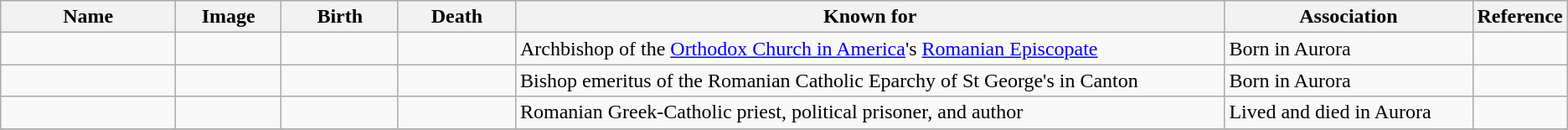<table class="wikitable sortable">
<tr>
<th scope="col" width="140">Name</th>
<th scope="col" width="80" class="unsortable">Image</th>
<th scope="col" width="90">Birth</th>
<th scope="col" width="90">Death</th>
<th scope="col" width="600" class="unsortable">Known for</th>
<th scope="col" width="200" class="unsortable">Association</th>
<th scope="col" width="30" class="unsortable">Reference</th>
</tr>
<tr>
<td></td>
<td></td>
<td align=right></td>
<td align=right></td>
<td>Archbishop of the <a href='#'>Orthodox Church in America</a>'s <a href='#'>Romanian Episcopate</a></td>
<td>Born in Aurora</td>
<td align="center"></td>
</tr>
<tr>
<td></td>
<td></td>
<td align=right></td>
<td align=right></td>
<td>Bishop emeritus of the Romanian Catholic Eparchy of St George's in Canton</td>
<td>Born in Aurora</td>
<td align="center"></td>
</tr>
<tr>
<td></td>
<td></td>
<td align=right></td>
<td align=right></td>
<td>Romanian Greek-Catholic priest, political prisoner, and author</td>
<td>Lived and died in Aurora</td>
<td align="center"></td>
</tr>
<tr>
</tr>
</table>
